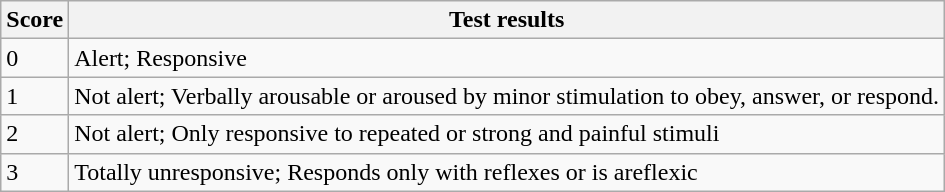<table class="wikitable">
<tr>
<th>Score</th>
<th>Test results</th>
</tr>
<tr>
<td>0</td>
<td>Alert; Responsive</td>
</tr>
<tr>
<td>1</td>
<td>Not alert; Verbally arousable or aroused by minor stimulation to obey, answer, or respond.</td>
</tr>
<tr>
<td>2</td>
<td>Not alert; Only responsive to repeated or strong and painful stimuli</td>
</tr>
<tr>
<td>3</td>
<td>Totally unresponsive; Responds only with reflexes or is areflexic</td>
</tr>
</table>
